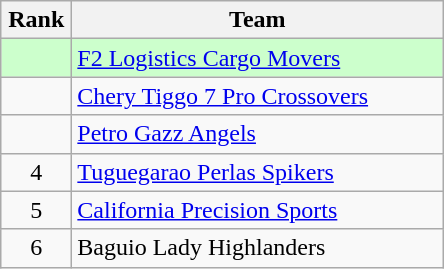<table class="wikitable" style="text-align:center;">
<tr>
<th width=40>Rank</th>
<th width=240>Team</th>
</tr>
<tr bgcolor=#ccffcc>
<td></td>
<td style="text-align:left;"><a href='#'>F2 Logistics Cargo Movers</a></td>
</tr>
<tr>
<td></td>
<td style="text-align:left;"><a href='#'>Chery Tiggo 7 Pro Crossovers</a></td>
</tr>
<tr>
<td></td>
<td style="text-align:left;"><a href='#'>Petro Gazz Angels</a></td>
</tr>
<tr>
<td>4</td>
<td style="text-align:left;"><a href='#'>Tuguegarao Perlas Spikers</a></td>
</tr>
<tr>
<td>5</td>
<td style="text-align:left;"><a href='#'>California Precision Sports</a></td>
</tr>
<tr>
<td>6</td>
<td style="text-align:left;">Baguio Lady Highlanders</td>
</tr>
</table>
